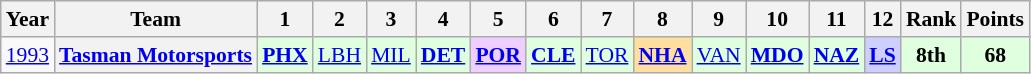<table class="wikitable" style="text-align:center; font-size:90%">
<tr>
<th>Year</th>
<th>Team</th>
<th>1</th>
<th>2</th>
<th>3</th>
<th>4</th>
<th>5</th>
<th>6</th>
<th>7</th>
<th>8</th>
<th>9</th>
<th>10</th>
<th>11</th>
<th>12</th>
<th>Rank</th>
<th>Points</th>
</tr>
<tr>
<td><a href='#'>1993</a></td>
<th><a href='#'>Tasman Motorsports</a></th>
<td style="background:#DFFFDF;"><strong><a href='#'>PHX</a></strong><br></td>
<td style="background:#DFFFDF;"><a href='#'>LBH</a><br></td>
<td style="background:#DFFFDF;"><a href='#'>MIL</a><br></td>
<td style="background:#DFFFDF;"><strong><a href='#'>DET</a></strong><br></td>
<td style="background:#EFCFFF;"><strong><a href='#'>POR</a></strong><br></td>
<td style="background:#DFFFDF;"><strong><a href='#'>CLE</a></strong><br></td>
<td style="background:#DFFFDF;"><a href='#'>TOR</a><br></td>
<td style="background:#FFDF9F;"><strong><a href='#'>NHA</a></strong><br></td>
<td style="background:#DFFFDF;"><a href='#'>VAN</a><br></td>
<td style="background:#DFFFDF;"><strong><a href='#'>MDO</a></strong><br></td>
<td style="background:#DFFFDF;"><strong><a href='#'>NAZ</a></strong><br></td>
<td style="background:#CFCFFF;"><strong><a href='#'>LS</a></strong><br></td>
<td style="background:#DFFFDF;"><strong>8th</strong></td>
<td style="background:#DFFFDF;"><strong>68</strong></td>
</tr>
</table>
